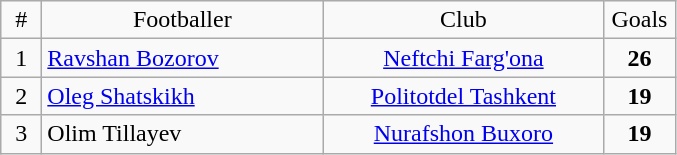<table class="wikitable" style="text-align:center">
<tr>
<td width="20">#</td>
<td width="180">Footballer</td>
<td width="180">Club</td>
<td width="40">Goals</td>
</tr>
<tr>
<td>1</td>
<td align="left"> <a href='#'>Ravshan Bozorov</a></td>
<td><a href='#'>Neftchi Farg'ona</a></td>
<td><strong>26</strong></td>
</tr>
<tr>
<td>2</td>
<td align="left"> <a href='#'>Oleg Shatskikh</a></td>
<td><a href='#'>Politotdel Tashkent</a></td>
<td><strong>19</strong></td>
</tr>
<tr>
<td>3</td>
<td align="left"> Olim Tillayev</td>
<td><a href='#'>Nurafshon Buxoro</a></td>
<td><strong>19</strong></td>
</tr>
</table>
